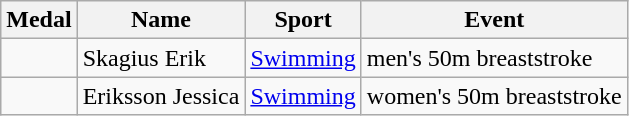<table class="wikitable sortable">
<tr>
<th>Medal</th>
<th>Name</th>
<th>Sport</th>
<th>Event</th>
</tr>
<tr>
<td></td>
<td>Skagius Erik</td>
<td><a href='#'>Swimming</a></td>
<td>men's 50m breaststroke</td>
</tr>
<tr>
<td></td>
<td>Eriksson Jessica</td>
<td><a href='#'>Swimming</a></td>
<td>women's 50m breaststroke</td>
</tr>
</table>
